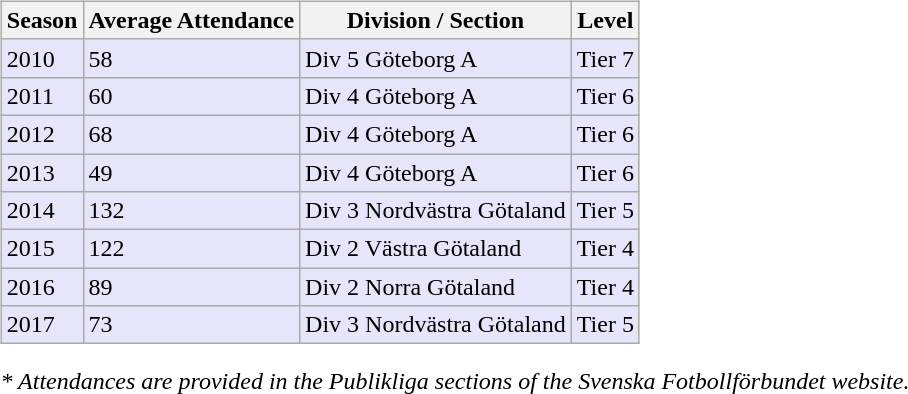<table>
<tr>
<td valign="top" width=0%><br><table class="wikitable">
<tr style="background:#f0f6fa;">
<th><strong>Season</strong></th>
<th><strong>Average Attendance</strong></th>
<th><strong>Division / Section</strong></th>
<th><strong>Level</strong></th>
</tr>
<tr>
<td style="background:#E6E6FA;">2010</td>
<td style="background:#E6E6FA;">58</td>
<td style="background:#E6E6FA;">Div 5 Göteborg A</td>
<td style="background:#E6E6FA;">Tier 7</td>
</tr>
<tr>
<td style="background:#E6E6FA;">2011</td>
<td style="background:#E6E6FA;">60</td>
<td style="background:#E6E6FA;">Div 4 Göteborg A</td>
<td style="background:#E6E6FA;">Tier 6</td>
</tr>
<tr>
<td style="background:#E6E6FA;">2012</td>
<td style="background:#E6E6FA;">68</td>
<td style="background:#E6E6FA;">Div 4 Göteborg A</td>
<td style="background:#E6E6FA;">Tier 6</td>
</tr>
<tr>
<td style="background:#E6E6FA;">2013</td>
<td style="background:#E6E6FA;">49</td>
<td style="background:#E6E6FA;">Div 4 Göteborg A</td>
<td style="background:#E6E6FA;">Tier 6</td>
</tr>
<tr>
<td style="background:#E6E6FA;">2014</td>
<td style="background:#E6E6FA;">132</td>
<td style="background:#E6E6FA;">Div 3 Nordvästra Götaland</td>
<td style="background:#E6E6FA;">Tier 5</td>
</tr>
<tr>
<td style="background:#E6E6FA;">2015</td>
<td style="background:#E6E6FA;">122</td>
<td style="background:#E6E6FA;">Div 2 Västra Götaland</td>
<td style="background:#E6E6FA;">Tier 4</td>
</tr>
<tr>
<td style="background:#E6E6FA;">2016</td>
<td style="background:#E6E6FA;">89</td>
<td style="background:#E6E6FA;">Div 2 Norra Götaland</td>
<td style="background:#E6E6FA;">Tier 4</td>
</tr>
<tr>
<td style="background:#E6E6FA;">2017</td>
<td style="background:#E6E6FA;">73</td>
<td style="background:#E6E6FA;">Div 3 Nordvästra Götaland</td>
<td style="background:#E6E6FA;">Tier 5</td>
</tr>
</table>
<em>* Attendances are provided in the Publikliga sections of the Svenska Fotbollförbundet website.</em></td>
</tr>
</table>
